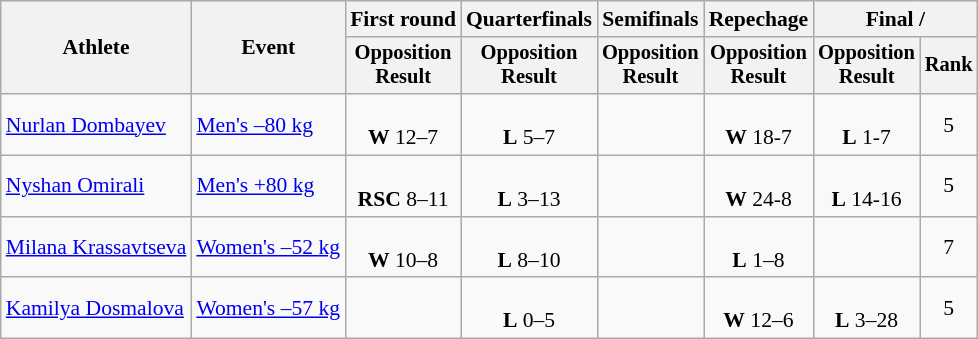<table class="wikitable" style="font-size:90%;">
<tr>
<th rowspan=2>Athlete</th>
<th rowspan=2>Event</th>
<th>First round</th>
<th>Quarterfinals</th>
<th>Semifinals</th>
<th>Repechage</th>
<th colspan=2>Final / </th>
</tr>
<tr style="font-size:95%">
<th>Opposition<br>Result</th>
<th>Opposition<br>Result</th>
<th>Opposition<br>Result</th>
<th>Opposition<br>Result</th>
<th>Opposition<br>Result</th>
<th>Rank</th>
</tr>
<tr align=center>
<td align=left><a href='#'>Nurlan Dombayev</a></td>
<td align=left><a href='#'>Men's –80 kg</a></td>
<td><br> <strong>W</strong> 12–7</td>
<td><br> <strong>L</strong> 5–7</td>
<td></td>
<td><br><strong>W</strong> 18-7</td>
<td><br><strong>L</strong> 1-7</td>
<td>5</td>
</tr>
<tr align=center>
<td align=left><a href='#'>Nyshan Omirali</a></td>
<td align=left><a href='#'>Men's +80 kg</a></td>
<td><br> <strong>RSC</strong> 8–11</td>
<td><br> <strong>L</strong> 3–13</td>
<td></td>
<td><br><strong>W</strong> 24-8</td>
<td><br><strong>L</strong> 14-16</td>
<td>5</td>
</tr>
<tr align=center>
<td align=left><a href='#'>Milana Krassavtseva</a></td>
<td align=left><a href='#'>Women's –52 kg</a></td>
<td><br><strong>W</strong> 10–8</td>
<td><br><strong>L</strong> 8–10</td>
<td></td>
<td><br><strong>L</strong> 1–8</td>
<td></td>
<td>7</td>
</tr>
<tr align=center>
<td align=left><a href='#'>Kamilya Dosmalova</a></td>
<td align=left><a href='#'>Women's –57 kg</a></td>
<td></td>
<td><br><strong>L</strong> 0–5</td>
<td></td>
<td><br> <strong>W</strong> 12–6</td>
<td><br><strong>L</strong> 3–28</td>
<td>5</td>
</tr>
</table>
